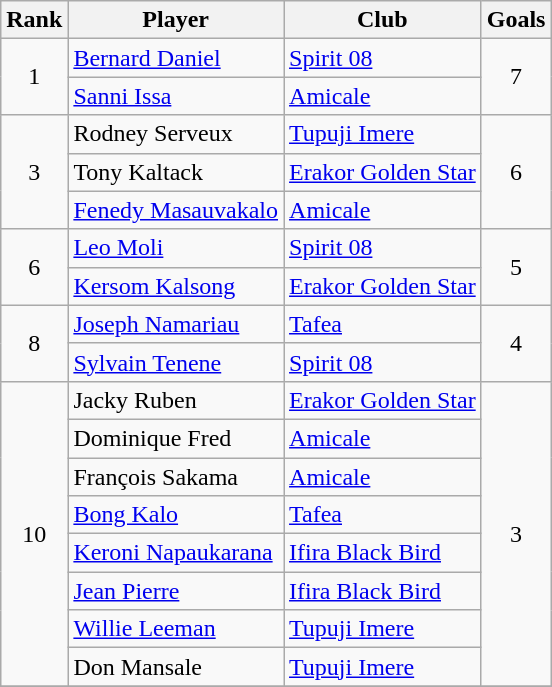<table class="wikitable" style="text-align:center">
<tr>
<th>Rank</th>
<th>Player</th>
<th>Club</th>
<th>Goals</th>
</tr>
<tr>
<td rowspan="2">1</td>
<td align="left"> <a href='#'>Bernard Daniel</a></td>
<td align="left"><a href='#'>Spirit 08</a></td>
<td rowspan="2">7</td>
</tr>
<tr>
<td align="left"> <a href='#'>Sanni Issa</a></td>
<td align="left"><a href='#'>Amicale</a></td>
</tr>
<tr>
<td rowspan=3>3</td>
<td align="left"> Rodney Serveux</td>
<td align="left"><a href='#'>Tupuji Imere</a></td>
<td rowspan=3>6</td>
</tr>
<tr>
<td align="left"> Tony Kaltack</td>
<td align="left"><a href='#'>Erakor Golden Star</a></td>
</tr>
<tr>
<td align="left"> <a href='#'>Fenedy Masauvakalo</a></td>
<td align="left"><a href='#'>Amicale</a></td>
</tr>
<tr>
<td rowspan="2">6</td>
<td align="left"> <a href='#'>Leo Moli</a></td>
<td align="left"><a href='#'>Spirit 08</a></td>
<td rowspan="2">5</td>
</tr>
<tr>
<td align="left"> <a href='#'>Kersom Kalsong</a></td>
<td align="left"><a href='#'>Erakor Golden Star</a></td>
</tr>
<tr>
<td rowspan="2">8</td>
<td align="left"> <a href='#'>Joseph Namariau</a></td>
<td align="left"><a href='#'>Tafea</a></td>
<td rowspan="2">4</td>
</tr>
<tr>
<td align="left"> <a href='#'>Sylvain Tenene</a></td>
<td align="left"><a href='#'>Spirit 08</a></td>
</tr>
<tr>
<td rowspan="8">10</td>
<td align="left"> Jacky Ruben</td>
<td align="left"><a href='#'>Erakor Golden Star</a></td>
<td rowspan="8">3</td>
</tr>
<tr>
<td align="left"> Dominique Fred</td>
<td align="left"><a href='#'>Amicale</a></td>
</tr>
<tr>
<td align="left"> François Sakama</td>
<td align="left"><a href='#'>Amicale</a></td>
</tr>
<tr>
<td align="left"> <a href='#'>Bong Kalo</a></td>
<td align="left"><a href='#'>Tafea</a></td>
</tr>
<tr>
<td align="left"> <a href='#'>Keroni Napaukarana</a></td>
<td align="left"><a href='#'>Ifira Black Bird</a></td>
</tr>
<tr>
<td align="left"> <a href='#'>Jean Pierre</a></td>
<td align="left"><a href='#'>Ifira Black Bird</a></td>
</tr>
<tr>
<td align="left"> <a href='#'>Willie Leeman</a></td>
<td align="left"><a href='#'>Tupuji Imere</a></td>
</tr>
<tr>
<td align="left"> Don Mansale</td>
<td align="left"><a href='#'>Tupuji Imere</a></td>
</tr>
<tr>
</tr>
</table>
